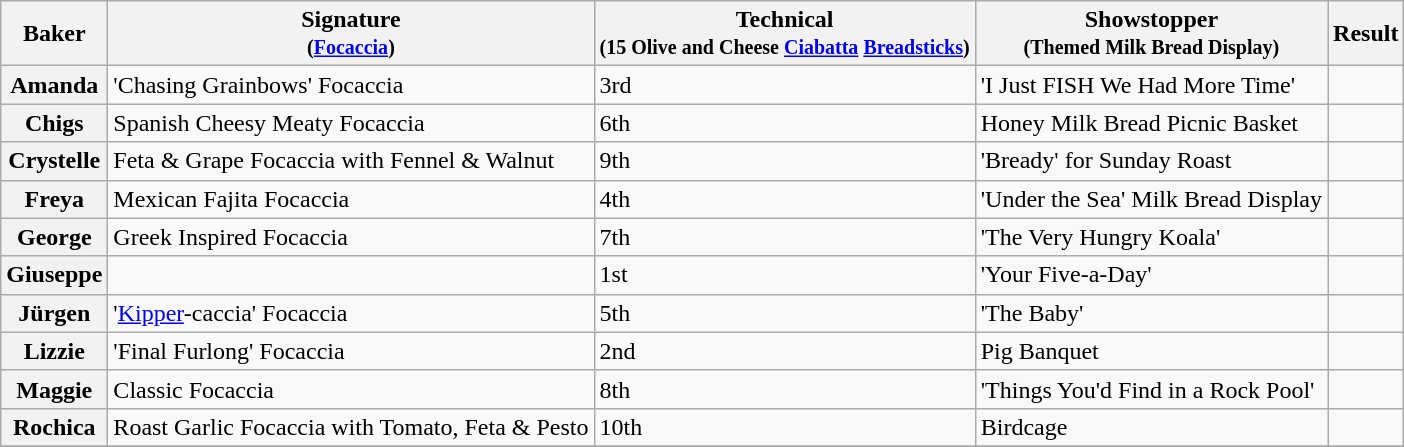<table class="wikitable sortable col3center sticky-header">
<tr>
<th scope="col">Baker</th>
<th scope="col" class="unsortable">Signature<br><small>(<a href='#'>Focaccia</a>)</small></th>
<th scope="col">Technical<br><small>(15 Olive and Cheese <a href='#'>Ciabatta</a> <a href='#'>Breadsticks</a>)</small></th>
<th scope="col" class="unsortable">Showstopper<br><small>(Themed Milk Bread Display)</small></th>
<th scope="col">Result</th>
</tr>
<tr>
<th scope="row">Amanda</th>
<td>'Chasing Grainbows' Focaccia</td>
<td>3rd</td>
<td>'I Just FISH We Had More Time'</td>
<td></td>
</tr>
<tr>
<th scope="row">Chigs</th>
<td>Spanish Cheesy Meaty Focaccia</td>
<td>6th</td>
<td>Honey Milk Bread Picnic Basket</td>
<td></td>
</tr>
<tr>
<th scope="row">Crystelle</th>
<td>Feta & Grape Focaccia with Fennel & Walnut</td>
<td>9th</td>
<td>'Bready' for Sunday Roast</td>
<td></td>
</tr>
<tr>
<th scope="row">Freya</th>
<td>Mexican Fajita Focaccia</td>
<td>4th</td>
<td>'Under the Sea' Milk Bread Display</td>
<td></td>
</tr>
<tr>
<th scope="row">George</th>
<td>Greek Inspired Focaccia</td>
<td>7th</td>
<td>'The Very Hungry Koala'</td>
<td></td>
</tr>
<tr>
<th scope="row">Giuseppe</th>
<td></td>
<td>1st</td>
<td>'Your Five-a-Day'</td>
<td></td>
</tr>
<tr>
<th scope="row">Jürgen</th>
<td>'<a href='#'>Kipper</a>-caccia' Focaccia</td>
<td>5th</td>
<td>'The Baby'</td>
<td></td>
</tr>
<tr>
<th scope="row">Lizzie</th>
<td>'Final Furlong' Focaccia</td>
<td>2nd</td>
<td>Pig Banquet</td>
<td></td>
</tr>
<tr>
<th scope="row">Maggie</th>
<td>Classic Focaccia</td>
<td>8th</td>
<td>'Things You'd Find in a Rock Pool'</td>
<td></td>
</tr>
<tr>
<th scope="row">Rochica</th>
<td>Roast Garlic Focaccia with Tomato, Feta & Pesto</td>
<td>10th</td>
<td>Birdcage</td>
<td></td>
</tr>
<tr>
</tr>
</table>
